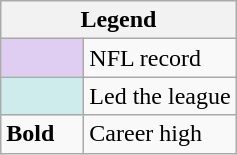<table class="wikitable">
<tr>
<th colspan="2">Legend</th>
</tr>
<tr>
<td style="background:#e0cef2; width:3em;"></td>
<td>NFL record</td>
</tr>
<tr>
<td style="background:#cfecec; width:3em;"></td>
<td>Led the league</td>
</tr>
<tr>
<td><strong>Bold</strong></td>
<td>Career high</td>
</tr>
</table>
